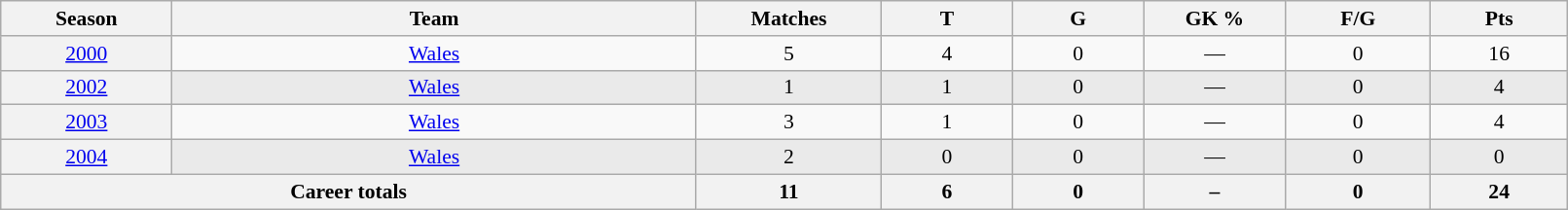<table class="wikitable sortable"  style="font-size:90%; text-align:center; width:85%;">
<tr>
<th width=2%>Season</th>
<th width=8%>Team</th>
<th width=2%>Matches</th>
<th width=2%>T</th>
<th width=2%>G</th>
<th width=2%>GK %</th>
<th width=2%>F/G</th>
<th width=2%>Pts</th>
</tr>
<tr>
<th scope="row" style="text-align:center; font-weight:normal"><a href='#'>2000</a></th>
<td style="text-align:center;"> <a href='#'>Wales</a></td>
<td>5</td>
<td>4</td>
<td>0</td>
<td>—</td>
<td>0</td>
<td>16</td>
</tr>
<tr style="background-color: #EAEAEA">
<th scope="row" style="text-align:center; font-weight:normal"><a href='#'>2002</a></th>
<td style="text-align:center;"> <a href='#'>Wales</a></td>
<td>1</td>
<td>1</td>
<td>0</td>
<td>—</td>
<td>0</td>
<td>4</td>
</tr>
<tr>
<th scope="row" style="text-align:center; font-weight:normal"><a href='#'>2003</a></th>
<td style="text-align:center;"> <a href='#'>Wales</a></td>
<td>3</td>
<td>1</td>
<td>0</td>
<td>—</td>
<td>0</td>
<td>4</td>
</tr>
<tr style="background-color: #EAEAEA">
<th scope="row" style="text-align:center; font-weight:normal"><a href='#'>2004</a></th>
<td style="text-align:center;"> <a href='#'>Wales</a></td>
<td>2</td>
<td>0</td>
<td>0</td>
<td>—</td>
<td>0</td>
<td>0</td>
</tr>
<tr class="sortbottom">
<th colspan=2>Career totals</th>
<th>11</th>
<th>6</th>
<th>0</th>
<th>–</th>
<th>0</th>
<th>24</th>
</tr>
</table>
